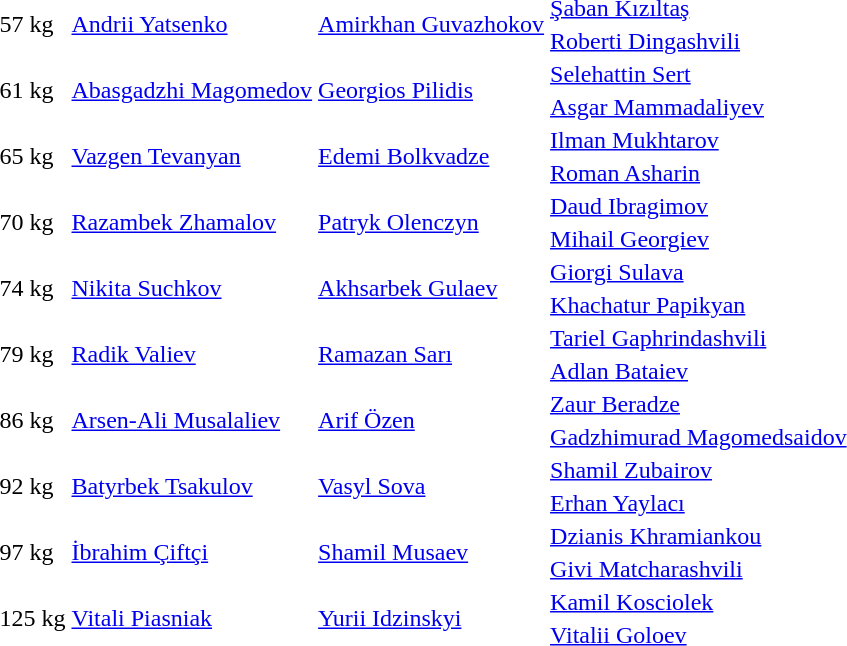<table>
<tr>
<td rowspan=2>57 kg</td>
<td rowspan=2> <a href='#'>Andrii Yatsenko</a></td>
<td rowspan=2> <a href='#'>Amirkhan Guvazhokov</a></td>
<td> <a href='#'>Şaban Kızıltaş</a></td>
</tr>
<tr>
<td> <a href='#'>Roberti Dingashvili</a></td>
</tr>
<tr>
<td rowspan=2>61 kg</td>
<td rowspan=2> <a href='#'>Abasgadzhi Magomedov</a></td>
<td rowspan=2> <a href='#'>Georgios Pilidis</a></td>
<td> <a href='#'>Selehattin Sert</a></td>
</tr>
<tr>
<td> <a href='#'>Asgar Mammadaliyev</a></td>
</tr>
<tr>
<td rowspan=2>65 kg</td>
<td rowspan=2> <a href='#'>Vazgen Tevanyan</a></td>
<td rowspan=2> <a href='#'>Edemi Bolkvadze</a></td>
<td> <a href='#'>Ilman Mukhtarov</a></td>
</tr>
<tr>
<td> <a href='#'>Roman Asharin</a></td>
</tr>
<tr>
<td rowspan=2>70 kg</td>
<td rowspan=2> <a href='#'>Razambek Zhamalov</a></td>
<td rowspan=2> <a href='#'>Patryk Olenczyn</a></td>
<td> <a href='#'>Daud Ibragimov</a></td>
</tr>
<tr>
<td> <a href='#'>Mihail Georgiev</a></td>
</tr>
<tr>
<td rowspan=2>74 kg</td>
<td rowspan=2> <a href='#'>Nikita Suchkov</a></td>
<td rowspan=2> <a href='#'>Akhsarbek Gulaev</a></td>
<td> <a href='#'>Giorgi Sulava</a></td>
</tr>
<tr>
<td> <a href='#'>Khachatur Papikyan</a></td>
</tr>
<tr>
<td rowspan=2>79 kg</td>
<td rowspan=2> <a href='#'>Radik Valiev</a></td>
<td rowspan=2> <a href='#'>Ramazan Sarı</a></td>
<td> <a href='#'>Tariel Gaphrindashvili</a></td>
</tr>
<tr>
<td> <a href='#'>Adlan Bataiev</a></td>
</tr>
<tr>
<td rowspan=2>86 kg</td>
<td rowspan=2> <a href='#'>Arsen-Ali Musalaliev</a></td>
<td rowspan=2> <a href='#'>Arif Özen</a></td>
<td> <a href='#'>Zaur Beradze</a></td>
</tr>
<tr>
<td> <a href='#'>Gadzhimurad Magomedsaidov</a></td>
</tr>
<tr>
<td rowspan=2>92 kg</td>
<td rowspan=2> <a href='#'>Batyrbek Tsakulov</a></td>
<td rowspan=2> <a href='#'>Vasyl Sova</a></td>
<td> <a href='#'>Shamil Zubairov</a></td>
</tr>
<tr>
<td> <a href='#'>Erhan Yaylacı</a></td>
</tr>
<tr>
<td rowspan=2>97 kg</td>
<td rowspan=2> <a href='#'>İbrahim Çiftçi</a></td>
<td rowspan=2> <a href='#'>Shamil Musaev</a></td>
<td> <a href='#'>Dzianis Khramiankou</a></td>
</tr>
<tr>
<td> <a href='#'>Givi Matcharashvili</a></td>
</tr>
<tr>
<td rowspan=2>125 kg</td>
<td rowspan=2> <a href='#'>Vitali Piasniak</a></td>
<td rowspan=2> <a href='#'>Yurii Idzinskyi</a></td>
<td> <a href='#'>Kamil Kosciolek</a></td>
</tr>
<tr>
<td> <a href='#'>Vitalii Goloev</a></td>
</tr>
</table>
